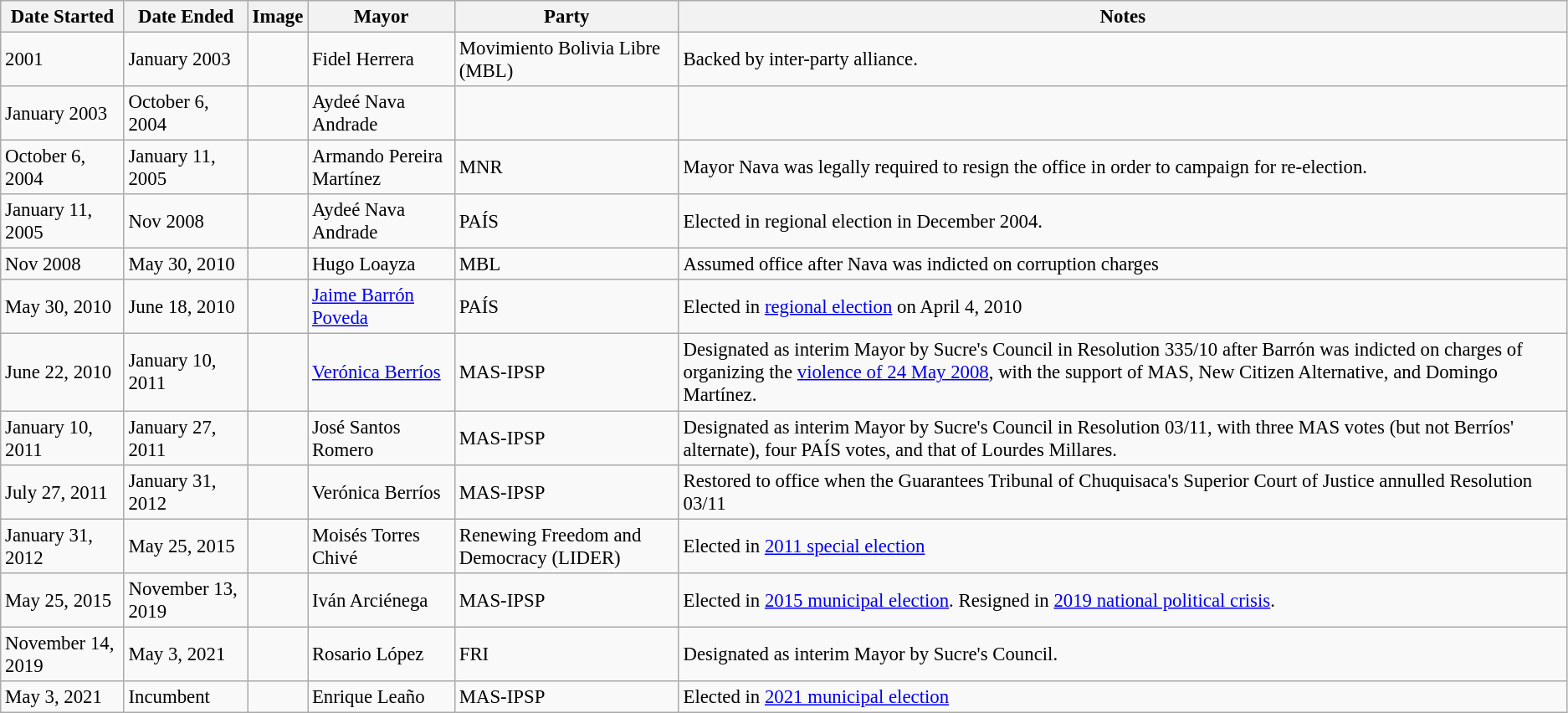<table class="wikitable" style="font-size: 95%">
<tr>
<th><strong>Date Started</strong></th>
<th><strong>Date Ended</strong></th>
<th>Image</th>
<th><strong>Mayor</strong></th>
<th><strong>Party</strong></th>
<th><strong>Notes</strong></th>
</tr>
<tr>
<td>2001</td>
<td>January 2003</td>
<td></td>
<td>Fidel Herrera</td>
<td>Movimiento Bolivia Libre (MBL)</td>
<td>Backed by inter-party alliance.</td>
</tr>
<tr>
<td>January 2003</td>
<td>October 6, 2004</td>
<td></td>
<td>Aydeé Nava Andrade</td>
<td></td>
<td></td>
</tr>
<tr>
<td>October 6, 2004</td>
<td>January 11, 2005</td>
<td></td>
<td>Armando Pereira Martínez</td>
<td>MNR</td>
<td>Mayor Nava was legally required to resign the office in order to campaign for re-election.</td>
</tr>
<tr>
<td>January 11, 2005</td>
<td>Nov 2008</td>
<td></td>
<td>Aydeé Nava Andrade</td>
<td>PAÍS</td>
<td>Elected in regional election in December 2004.</td>
</tr>
<tr>
<td>Nov 2008</td>
<td>May 30, 2010</td>
<td></td>
<td>Hugo Loayza</td>
<td>MBL</td>
<td>Assumed office after Nava was indicted on corruption charges</td>
</tr>
<tr>
<td>May 30, 2010</td>
<td>June 18, 2010</td>
<td></td>
<td><a href='#'>Jaime Barrón Poveda</a></td>
<td>PAÍS</td>
<td>Elected in <a href='#'>regional election</a> on April 4, 2010</td>
</tr>
<tr>
<td>June 22, 2010</td>
<td>January 10, 2011</td>
<td></td>
<td><a href='#'>Verónica Berríos</a></td>
<td>MAS-IPSP</td>
<td>Designated as interim Mayor by Sucre's Council in Resolution 335/10 after Barrón was indicted on charges of organizing the <a href='#'>violence of 24 May 2008</a>, with the support of MAS, New Citizen Alternative, and Domingo Martínez.</td>
</tr>
<tr>
<td>January 10, 2011</td>
<td>January 27, 2011</td>
<td></td>
<td>José Santos Romero</td>
<td>MAS-IPSP</td>
<td>Designated as interim Mayor by Sucre's Council in Resolution 03/11, with three MAS votes (but not Berríos' alternate), four PAÍS votes, and that of Lourdes Millares.</td>
</tr>
<tr>
<td>July 27, 2011</td>
<td>January 31, 2012</td>
<td></td>
<td>Verónica Berríos</td>
<td>MAS-IPSP</td>
<td>Restored to office when the Guarantees Tribunal of Chuquisaca's Superior Court of Justice annulled Resolution 03/11</td>
</tr>
<tr>
<td>January 31, 2012</td>
<td>May 25, 2015</td>
<td></td>
<td>Moisés Torres Chivé</td>
<td>Renewing Freedom and Democracy (LIDER)</td>
<td>Elected in <a href='#'>2011 special election</a></td>
</tr>
<tr>
<td>May 25, 2015</td>
<td>November 13, 2019</td>
<td></td>
<td>Iván Arciénega</td>
<td>MAS-IPSP</td>
<td>Elected in <a href='#'>2015 municipal election</a>. Resigned in <a href='#'>2019 national political crisis</a>.</td>
</tr>
<tr>
<td>November 14, 2019</td>
<td>May 3, 2021</td>
<td></td>
<td>Rosario López</td>
<td>FRI</td>
<td>Designated as interim Mayor by Sucre's Council.</td>
</tr>
<tr>
<td>May 3, 2021</td>
<td>Incumbent</td>
<td></td>
<td>Enrique Leaño</td>
<td>MAS-IPSP</td>
<td>Elected in <a href='#'>2021 municipal election</a></td>
</tr>
</table>
